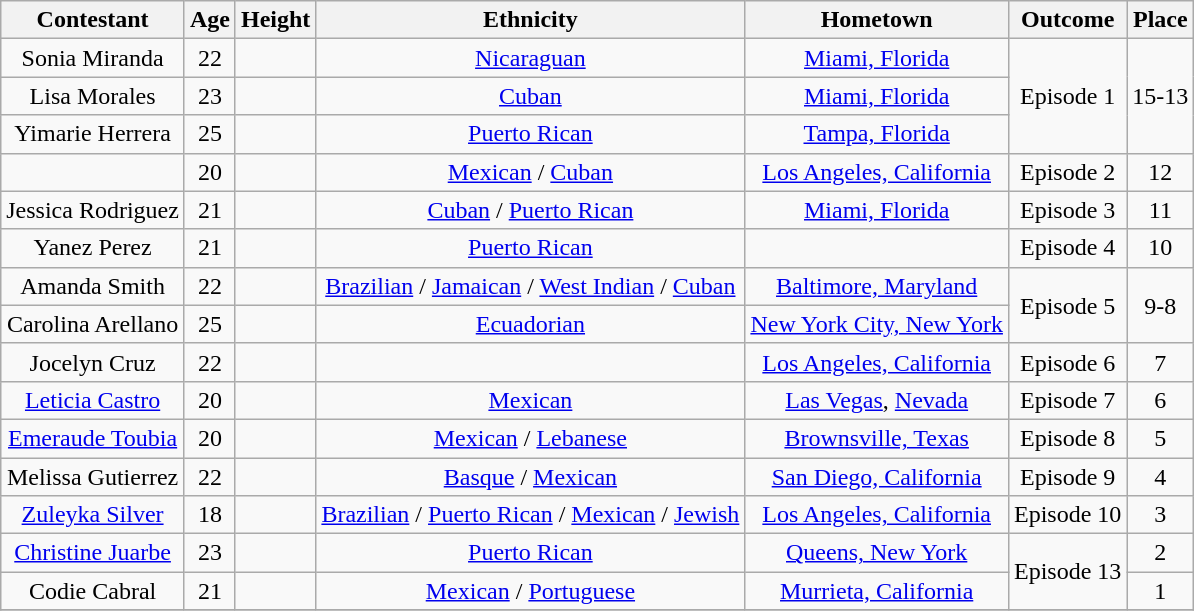<table class="wikitable sortable" style="text-align:center">
<tr>
<th>Contestant</th>
<th>Age </th>
<th>Height</th>
<th>Ethnicity</th>
<th>Hometown</th>
<th>Outcome</th>
<th>Place</th>
</tr>
<tr>
<td>Sonia Miranda</td>
<td>22</td>
<td></td>
<td><a href='#'>Nicaraguan</a></td>
<td><a href='#'>Miami, Florida</a></td>
<td rowspan="3">Episode 1</td>
<td rowspan="3">15-13</td>
</tr>
<tr>
<td>Lisa Morales</td>
<td>23</td>
<td></td>
<td><a href='#'>Cuban</a></td>
<td><a href='#'>Miami, Florida</a></td>
</tr>
<tr>
<td>Yimarie Herrera</td>
<td>25</td>
<td></td>
<td><a href='#'>Puerto Rican</a></td>
<td><a href='#'>Tampa, Florida</a></td>
</tr>
<tr>
<td></td>
<td>20</td>
<td></td>
<td><a href='#'>Mexican</a> / <a href='#'>Cuban</a></td>
<td><a href='#'>Los Angeles, California</a></td>
<td>Episode 2</td>
<td>12</td>
</tr>
<tr>
<td>Jessica Rodriguez</td>
<td>21</td>
<td></td>
<td><a href='#'>Cuban</a> / <a href='#'>Puerto Rican</a></td>
<td><a href='#'>Miami, Florida</a></td>
<td>Episode 3</td>
<td>11</td>
</tr>
<tr>
<td>Yanez Perez</td>
<td>21</td>
<td></td>
<td><a href='#'>Puerto Rican</a></td>
<td></td>
<td>Episode 4</td>
<td>10</td>
</tr>
<tr>
<td>Amanda Smith</td>
<td>22</td>
<td></td>
<td><a href='#'>Brazilian</a> / <a href='#'>Jamaican</a> / <a href='#'>West Indian</a> / <a href='#'>Cuban</a></td>
<td><a href='#'>Baltimore, Maryland</a></td>
<td rowspan="2">Episode 5</td>
<td rowspan="2">9-8</td>
</tr>
<tr>
<td>Carolina Arellano</td>
<td>25</td>
<td></td>
<td><a href='#'>Ecuadorian</a></td>
<td><a href='#'>New York City, New York</a></td>
</tr>
<tr>
<td>Jocelyn Cruz</td>
<td>22</td>
<td></td>
<td></td>
<td><a href='#'>Los Angeles, California</a></td>
<td>Episode 6</td>
<td>7</td>
</tr>
<tr>
<td><a href='#'>Leticia Castro</a></td>
<td>20</td>
<td></td>
<td><a href='#'>Mexican</a></td>
<td><a href='#'>Las Vegas</a>, <a href='#'>Nevada</a></td>
<td>Episode 7</td>
<td>6</td>
</tr>
<tr>
<td><a href='#'>Emeraude Toubia</a></td>
<td>20</td>
<td></td>
<td><a href='#'>Mexican</a> / <a href='#'>Lebanese</a></td>
<td><a href='#'>Brownsville, Texas</a></td>
<td>Episode 8</td>
<td>5</td>
</tr>
<tr>
<td>Melissa Gutierrez</td>
<td>22</td>
<td></td>
<td><a href='#'>Basque</a> / <a href='#'>Mexican</a></td>
<td><a href='#'>San Diego, California</a></td>
<td>Episode 9</td>
<td>4</td>
</tr>
<tr>
<td><a href='#'>Zuleyka Silver</a></td>
<td>18</td>
<td></td>
<td><a href='#'>Brazilian</a> / <a href='#'>Puerto Rican</a> / <a href='#'>Mexican</a> / <a href='#'>Jewish</a></td>
<td><a href='#'>Los Angeles, California</a></td>
<td>Episode 10</td>
<td>3</td>
</tr>
<tr>
<td><a href='#'>Christine Juarbe</a></td>
<td>23</td>
<td></td>
<td><a href='#'>Puerto Rican</a></td>
<td><a href='#'>Queens, New York</a></td>
<td rowspan="2">Episode 13</td>
<td>2</td>
</tr>
<tr>
<td>Codie Cabral</td>
<td>21</td>
<td></td>
<td><a href='#'>Mexican</a> / <a href='#'>Portuguese</a></td>
<td><a href='#'>Murrieta, California</a></td>
<td>1</td>
</tr>
<tr>
</tr>
</table>
